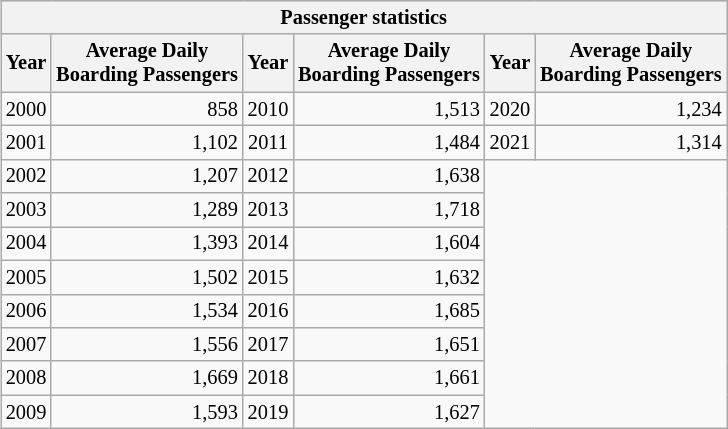<table class="wikitable" style="margin: 1em 0.2em; text-align: center; font-size: 85%;">
<tr style="background: #ddd;">
<th colspan="6">Passenger statistics</th>
</tr>
<tr>
<th>Year</th>
<th>Average Daily <br> Boarding Passengers</th>
<th>Year</th>
<th>Average Daily <br> Boarding Passengers</th>
<th>Year</th>
<th>Average Daily <br> Boarding Passengers</th>
</tr>
<tr>
<td>2000</td>
<td style="text-align:right;">858</td>
<td>2010</td>
<td style="text-align:right;">1,513</td>
<td>2020</td>
<td style="text-align:right;">1,234</td>
</tr>
<tr>
<td>2001</td>
<td style="text-align:right;">1,102</td>
<td>2011</td>
<td style="text-align:right;">1,484</td>
<td>2021</td>
<td style="text-align:right;">1,314</td>
</tr>
<tr>
<td>2002</td>
<td style="text-align:right;">1,207</td>
<td>2012</td>
<td style="text-align:right;">1,638</td>
<td colspan="2" rowspan="8"></td>
</tr>
<tr>
<td>2003</td>
<td style="text-align:right;">1,289</td>
<td>2013</td>
<td style="text-align:right;">1,718</td>
</tr>
<tr>
<td>2004</td>
<td style="text-align:right;">1,393</td>
<td>2014</td>
<td style="text-align:right;">1,604</td>
</tr>
<tr>
<td>2005</td>
<td style="text-align:right;">1,502</td>
<td>2015</td>
<td style="text-align:right;">1,632</td>
</tr>
<tr>
<td>2006</td>
<td style="text-align:right;">1,534</td>
<td>2016</td>
<td style="text-align:right;">1,685</td>
</tr>
<tr>
<td>2007</td>
<td style="text-align:right;">1,556</td>
<td>2017</td>
<td style="text-align:right;">1,651</td>
</tr>
<tr>
<td>2008</td>
<td style="text-align:right;">1,669</td>
<td>2018</td>
<td style="text-align:right;">1,661</td>
</tr>
<tr>
<td>2009</td>
<td style="text-align:right;">1,593</td>
<td>2019</td>
<td style="text-align:right;">1,627</td>
</tr>
</table>
